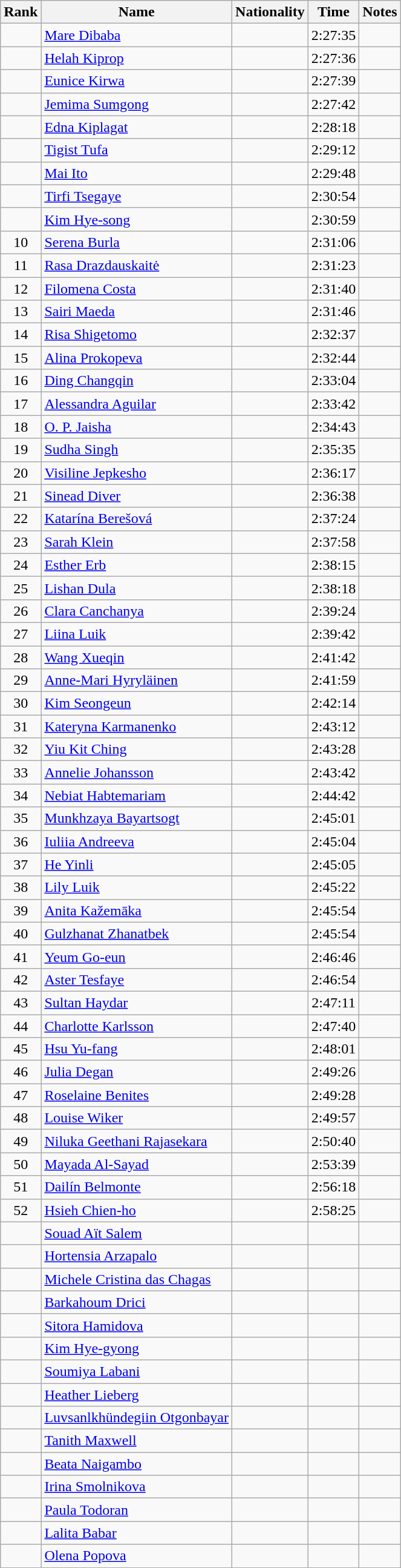<table class="wikitable sortable" style="text-align:center">
<tr>
<th>Rank</th>
<th>Name</th>
<th>Nationality</th>
<th>Time</th>
<th>Notes</th>
</tr>
<tr>
<td></td>
<td align=left><a href='#'>Mare Dibaba</a></td>
<td align=left></td>
<td>2:27:35</td>
<td></td>
</tr>
<tr>
<td></td>
<td align=left><a href='#'>Helah Kiprop</a></td>
<td align=left></td>
<td>2:27:36</td>
<td></td>
</tr>
<tr>
<td></td>
<td align=left><a href='#'>Eunice Kirwa</a></td>
<td align=left></td>
<td>2:27:39</td>
<td></td>
</tr>
<tr>
<td></td>
<td align=left><a href='#'>Jemima Sumgong</a></td>
<td align=left></td>
<td>2:27:42</td>
<td></td>
</tr>
<tr>
<td></td>
<td align=left><a href='#'>Edna Kiplagat</a></td>
<td align=left></td>
<td>2:28:18</td>
<td></td>
</tr>
<tr>
<td></td>
<td align=left><a href='#'>Tigist Tufa</a></td>
<td align=left></td>
<td>2:29:12</td>
<td></td>
</tr>
<tr>
<td></td>
<td align=left><a href='#'>Mai Ito</a></td>
<td align=left></td>
<td>2:29:48</td>
<td></td>
</tr>
<tr>
<td></td>
<td align=left><a href='#'>Tirfi Tsegaye</a></td>
<td align=left></td>
<td>2:30:54</td>
<td></td>
</tr>
<tr>
<td></td>
<td align=left><a href='#'>Kim Hye-song</a></td>
<td align=left></td>
<td>2:30:59</td>
<td></td>
</tr>
<tr>
<td>10</td>
<td align=left><a href='#'>Serena Burla</a></td>
<td align=left></td>
<td>2:31:06</td>
<td></td>
</tr>
<tr>
<td>11</td>
<td align=left><a href='#'>Rasa Drazdauskaitė</a></td>
<td align=left></td>
<td>2:31:23</td>
<td></td>
</tr>
<tr>
<td>12</td>
<td align=left><a href='#'>Filomena Costa</a></td>
<td align=left></td>
<td>2:31:40</td>
<td></td>
</tr>
<tr>
<td>13</td>
<td align=left><a href='#'>Sairi Maeda</a></td>
<td align=left></td>
<td>2:31:46</td>
<td></td>
</tr>
<tr>
<td>14</td>
<td align=left><a href='#'>Risa Shigetomo</a></td>
<td align=left></td>
<td>2:32:37</td>
<td></td>
</tr>
<tr>
<td>15</td>
<td align=left><a href='#'>Alina Prokopeva</a></td>
<td align=left></td>
<td>2:32:44</td>
<td></td>
</tr>
<tr>
<td>16</td>
<td align=left><a href='#'>Ding Changqin</a></td>
<td align=left></td>
<td>2:33:04</td>
<td></td>
</tr>
<tr>
<td>17</td>
<td align=left><a href='#'>Alessandra Aguilar</a></td>
<td align=left></td>
<td>2:33:42</td>
<td></td>
</tr>
<tr>
<td>18</td>
<td align=left><a href='#'>O. P. Jaisha</a></td>
<td align=left></td>
<td>2:34:43</td>
<td></td>
</tr>
<tr>
<td>19</td>
<td align=left><a href='#'>Sudha Singh</a></td>
<td align=left></td>
<td>2:35:35</td>
<td></td>
</tr>
<tr>
<td>20</td>
<td align=left><a href='#'>Visiline Jepkesho</a></td>
<td align=left></td>
<td>2:36:17</td>
<td></td>
</tr>
<tr>
<td>21</td>
<td align=left><a href='#'>Sinead Diver</a></td>
<td align=left></td>
<td>2:36:38</td>
<td></td>
</tr>
<tr>
<td>22</td>
<td align=left><a href='#'>Katarína Berešová</a></td>
<td align=left></td>
<td>2:37:24</td>
<td></td>
</tr>
<tr>
<td>23</td>
<td align=left><a href='#'>Sarah Klein</a></td>
<td align=left></td>
<td>2:37:58</td>
<td></td>
</tr>
<tr>
<td>24</td>
<td align=left><a href='#'>Esther Erb</a></td>
<td align=left></td>
<td>2:38:15</td>
<td></td>
</tr>
<tr>
<td>25</td>
<td align=left><a href='#'>Lishan Dula</a></td>
<td align=left></td>
<td>2:38:18</td>
<td></td>
</tr>
<tr>
<td>26</td>
<td align=left><a href='#'>Clara Canchanya</a></td>
<td align=left></td>
<td>2:39:24</td>
<td></td>
</tr>
<tr>
<td>27</td>
<td align=left><a href='#'>Liina Luik</a></td>
<td align=left></td>
<td>2:39:42</td>
<td></td>
</tr>
<tr>
<td>28</td>
<td align=left><a href='#'>Wang Xueqin</a></td>
<td align=left></td>
<td>2:41:42</td>
<td></td>
</tr>
<tr>
<td>29</td>
<td align=left><a href='#'>Anne-Mari Hyryläinen</a></td>
<td align=left></td>
<td>2:41:59</td>
<td></td>
</tr>
<tr>
<td>30</td>
<td align=left><a href='#'>Kim Seongeun</a></td>
<td align=left></td>
<td>2:42:14</td>
<td></td>
</tr>
<tr>
<td>31</td>
<td align=left><a href='#'>Kateryna Karmanenko</a></td>
<td align=left></td>
<td>2:43:12</td>
<td></td>
</tr>
<tr>
<td>32</td>
<td align=left><a href='#'>Yiu Kit Ching</a></td>
<td align=left></td>
<td>2:43:28</td>
<td></td>
</tr>
<tr>
<td>33</td>
<td align=left><a href='#'>Annelie Johansson</a></td>
<td align=left></td>
<td>2:43:42</td>
<td></td>
</tr>
<tr>
<td>34</td>
<td align=left><a href='#'>Nebiat Habtemariam</a></td>
<td align=left></td>
<td>2:44:42</td>
<td></td>
</tr>
<tr>
<td>35</td>
<td align=left><a href='#'>Munkhzaya Bayartsogt</a></td>
<td align=left></td>
<td>2:45:01</td>
<td></td>
</tr>
<tr>
<td>36</td>
<td align=left><a href='#'>Iuliia Andreeva</a></td>
<td align=left></td>
<td>2:45:04</td>
<td></td>
</tr>
<tr>
<td>37</td>
<td align=left><a href='#'>He Yinli</a></td>
<td align=left></td>
<td>2:45:05</td>
<td></td>
</tr>
<tr>
<td>38</td>
<td align=left><a href='#'>Lily Luik</a></td>
<td align=left></td>
<td>2:45:22</td>
<td></td>
</tr>
<tr>
<td>39</td>
<td align=left><a href='#'>Anita Kažemāka</a></td>
<td align=left></td>
<td>2:45:54</td>
<td></td>
</tr>
<tr>
<td>40</td>
<td align=left><a href='#'>Gulzhanat Zhanatbek</a></td>
<td align=left></td>
<td>2:45:54</td>
<td></td>
</tr>
<tr>
<td>41</td>
<td align=left><a href='#'>Yeum Go-eun</a></td>
<td align=left></td>
<td>2:46:46</td>
<td></td>
</tr>
<tr>
<td>42</td>
<td align=left><a href='#'>Aster Tesfaye</a></td>
<td align=left></td>
<td>2:46:54</td>
<td></td>
</tr>
<tr>
<td>43</td>
<td align=left><a href='#'>Sultan Haydar</a></td>
<td align=left></td>
<td>2:47:11</td>
<td></td>
</tr>
<tr>
<td>44</td>
<td align=left><a href='#'>Charlotte Karlsson</a></td>
<td align=left></td>
<td>2:47:40</td>
<td></td>
</tr>
<tr>
<td>45</td>
<td align=left><a href='#'>Hsu Yu-fang</a></td>
<td align=left></td>
<td>2:48:01</td>
<td></td>
</tr>
<tr>
<td>46</td>
<td align=left><a href='#'>Julia Degan</a></td>
<td align=left></td>
<td>2:49:26</td>
<td></td>
</tr>
<tr>
<td>47</td>
<td align=left><a href='#'>Roselaine Benites</a></td>
<td align=left></td>
<td>2:49:28</td>
<td></td>
</tr>
<tr>
<td>48</td>
<td align=left><a href='#'>Louise Wiker</a></td>
<td align=left></td>
<td>2:49:57</td>
<td></td>
</tr>
<tr>
<td>49</td>
<td align=left><a href='#'>Niluka Geethani Rajasekara</a></td>
<td align=left></td>
<td>2:50:40</td>
<td></td>
</tr>
<tr>
<td>50</td>
<td align=left><a href='#'>Mayada Al-Sayad</a></td>
<td align=left></td>
<td>2:53:39</td>
<td></td>
</tr>
<tr>
<td>51</td>
<td align=left><a href='#'>Dailín Belmonte</a></td>
<td align=left></td>
<td>2:56:18</td>
<td></td>
</tr>
<tr>
<td>52</td>
<td align=left><a href='#'>Hsieh Chien-ho</a></td>
<td align=left></td>
<td>2:58:25</td>
<td></td>
</tr>
<tr>
<td></td>
<td align=left><a href='#'>Souad Aït Salem</a></td>
<td align=left></td>
<td></td>
<td></td>
</tr>
<tr>
<td></td>
<td align=left><a href='#'>Hortensia Arzapalo</a></td>
<td align=left></td>
<td></td>
<td></td>
</tr>
<tr>
<td></td>
<td align=left><a href='#'>Michele Cristina das Chagas</a></td>
<td align=left></td>
<td></td>
<td></td>
</tr>
<tr>
<td></td>
<td align=left><a href='#'>Barkahoum Drici</a></td>
<td align=left></td>
<td></td>
<td></td>
</tr>
<tr>
<td></td>
<td align=left><a href='#'>Sitora Hamidova</a></td>
<td align=left></td>
<td></td>
<td></td>
</tr>
<tr>
<td></td>
<td align=left><a href='#'>Kim Hye-gyong</a></td>
<td align=left></td>
<td></td>
<td></td>
</tr>
<tr>
<td></td>
<td align=left><a href='#'>Soumiya Labani</a></td>
<td align=left></td>
<td></td>
<td></td>
</tr>
<tr>
<td></td>
<td align=left><a href='#'>Heather Lieberg</a></td>
<td align=left></td>
<td></td>
<td></td>
</tr>
<tr>
<td></td>
<td align=left><a href='#'>Luvsanlkhündegiin Otgonbayar</a></td>
<td align=left></td>
<td></td>
<td></td>
</tr>
<tr>
<td></td>
<td align=left><a href='#'>Tanith Maxwell</a></td>
<td align=left></td>
<td></td>
<td></td>
</tr>
<tr>
<td></td>
<td align=left><a href='#'>Beata Naigambo</a></td>
<td align=left></td>
<td></td>
<td></td>
</tr>
<tr>
<td></td>
<td align=left><a href='#'>Irina Smolnikova</a></td>
<td align=left></td>
<td></td>
<td></td>
</tr>
<tr>
<td></td>
<td align=left><a href='#'>Paula Todoran</a></td>
<td align=left></td>
<td></td>
<td></td>
</tr>
<tr>
<td></td>
<td align=left><a href='#'>Lalita Babar</a></td>
<td align=left></td>
<td></td>
<td></td>
</tr>
<tr>
<td></td>
<td align=left><a href='#'>Olena Popova</a></td>
<td align=left></td>
<td></td>
<td></td>
</tr>
</table>
